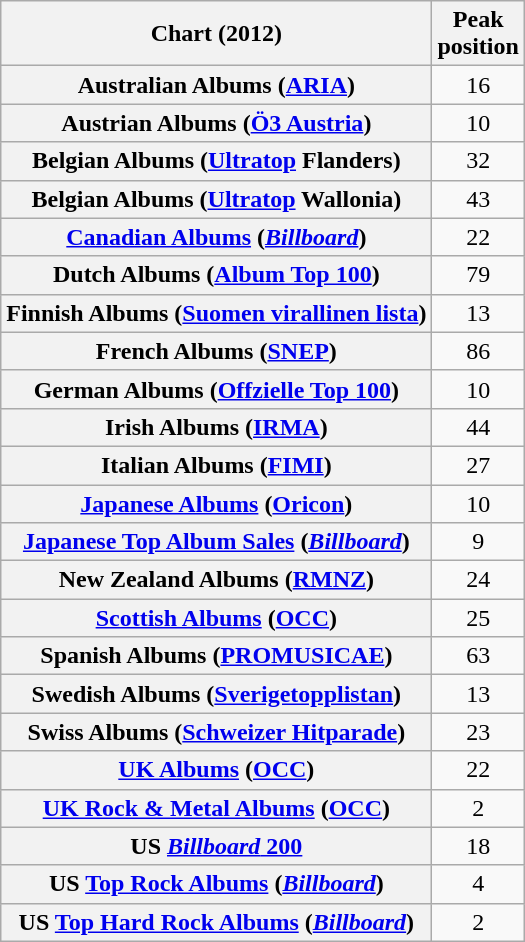<table class="wikitable sortable plainrowheaders" style="text-align:center">
<tr>
<th scope="col">Chart (2012)</th>
<th scope="col">Peak<br>position</th>
</tr>
<tr>
<th scope="row">Australian Albums (<a href='#'>ARIA</a>)</th>
<td>16</td>
</tr>
<tr>
<th scope="row">Austrian Albums (<a href='#'>Ö3 Austria</a>)</th>
<td>10</td>
</tr>
<tr>
<th scope="row">Belgian Albums (<a href='#'>Ultratop</a> Flanders)</th>
<td>32</td>
</tr>
<tr>
<th scope="row">Belgian Albums (<a href='#'>Ultratop</a> Wallonia)</th>
<td>43</td>
</tr>
<tr>
<th scope="row"><a href='#'>Canadian Albums</a> (<em><a href='#'>Billboard</a></em>)</th>
<td>22</td>
</tr>
<tr>
<th scope="row">Dutch Albums (<a href='#'>Album Top 100</a>)</th>
<td>79</td>
</tr>
<tr>
<th scope="row">Finnish Albums (<a href='#'>Suomen virallinen lista</a>)</th>
<td>13</td>
</tr>
<tr>
<th scope="row">French Albums (<a href='#'>SNEP</a>)</th>
<td>86</td>
</tr>
<tr>
<th scope="row">German Albums (<a href='#'>Offzielle Top 100</a>)</th>
<td>10</td>
</tr>
<tr>
<th scope="row">Irish Albums (<a href='#'>IRMA</a>)</th>
<td>44</td>
</tr>
<tr>
<th scope="row">Italian Albums (<a href='#'>FIMI</a>)</th>
<td>27</td>
</tr>
<tr>
<th scope="row"><a href='#'>Japanese Albums</a> (<a href='#'>Oricon</a>)</th>
<td>10</td>
</tr>
<tr>
<th scope="row"><a href='#'>Japanese Top Album Sales</a> (<em><a href='#'>Billboard</a></em>)</th>
<td>9</td>
</tr>
<tr>
<th scope="row">New Zealand Albums (<a href='#'>RMNZ</a>)</th>
<td>24</td>
</tr>
<tr>
<th scope="row"><a href='#'>Scottish Albums</a> (<a href='#'>OCC</a>)</th>
<td>25</td>
</tr>
<tr>
<th scope="row">Spanish Albums (<a href='#'>PROMUSICAE</a>)</th>
<td>63</td>
</tr>
<tr>
<th scope="row">Swedish Albums (<a href='#'>Sverigetopplistan</a>)</th>
<td>13</td>
</tr>
<tr>
<th scope="row">Swiss Albums (<a href='#'>Schweizer Hitparade</a>)</th>
<td>23</td>
</tr>
<tr>
<th scope="row"><a href='#'>UK Albums</a> (<a href='#'>OCC</a>)</th>
<td>22</td>
</tr>
<tr>
<th scope="row"><a href='#'>UK Rock & Metal Albums</a> (<a href='#'>OCC</a>)</th>
<td>2</td>
</tr>
<tr>
<th scope="row">US <a href='#'><em>Billboard</em> 200</a></th>
<td>18</td>
</tr>
<tr>
<th scope="row">US <a href='#'>Top Rock Albums</a> (<em><a href='#'>Billboard</a></em>)</th>
<td>4</td>
</tr>
<tr>
<th scope="row">US <a href='#'>Top Hard Rock Albums</a> (<em><a href='#'>Billboard</a></em>)</th>
<td>2</td>
</tr>
</table>
